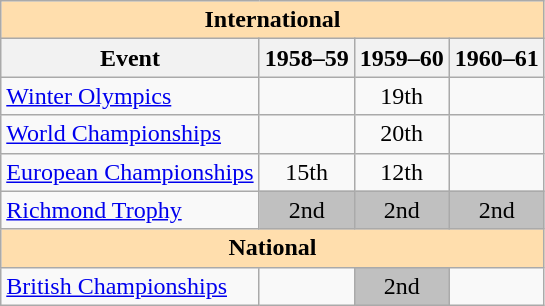<table class="wikitable" style="text-align:center">
<tr>
<th style="background-color: #ffdead; " colspan=4 align=center>International</th>
</tr>
<tr>
<th>Event</th>
<th>1958–59</th>
<th>1959–60</th>
<th>1960–61</th>
</tr>
<tr>
<td align=left><a href='#'>Winter Olympics</a></td>
<td></td>
<td>19th</td>
<td></td>
</tr>
<tr>
<td align=left><a href='#'>World Championships</a></td>
<td></td>
<td>20th</td>
<td></td>
</tr>
<tr>
<td align=left><a href='#'>European Championships</a></td>
<td>15th</td>
<td>12th</td>
<td></td>
</tr>
<tr>
<td align=left><a href='#'>Richmond Trophy</a></td>
<td bgcolor=silver>2nd</td>
<td bgcolor=silver>2nd</td>
<td bgcolor=silver>2nd</td>
</tr>
<tr>
<th style="background-color: #ffdead; " colspan=4 align=center>National</th>
</tr>
<tr>
<td align=left><a href='#'>British Championships</a></td>
<td></td>
<td bgcolor=silver>2nd</td>
<td></td>
</tr>
</table>
